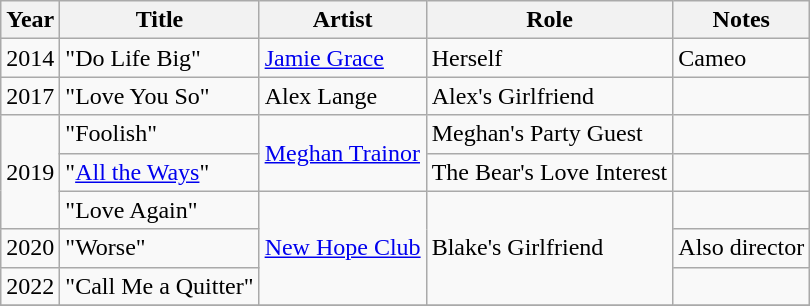<table class="wikitable sortable">
<tr>
<th>Year</th>
<th>Title</th>
<th>Artist</th>
<th>Role</th>
<th class="unsortable">Notes</th>
</tr>
<tr>
<td>2014</td>
<td>"Do Life Big"</td>
<td><a href='#'>Jamie Grace</a></td>
<td>Herself</td>
<td>Cameo</td>
</tr>
<tr>
<td>2017</td>
<td>"Love You So"</td>
<td>Alex Lange</td>
<td>Alex's Girlfriend</td>
<td></td>
</tr>
<tr>
<td rowspan="3">2019</td>
<td>"Foolish"</td>
<td rowspan="2"><a href='#'>Meghan Trainor</a></td>
<td>Meghan's Party Guest</td>
<td></td>
</tr>
<tr>
<td>"<a href='#'>All the Ways</a>"</td>
<td>The Bear's Love Interest</td>
<td></td>
</tr>
<tr>
<td>"Love Again"</td>
<td rowspan="3"><a href='#'>New Hope Club</a></td>
<td rowspan="3">Blake's Girlfriend</td>
<td></td>
</tr>
<tr>
<td>2020</td>
<td>"Worse"</td>
<td>Also director</td>
</tr>
<tr>
<td>2022</td>
<td>"Call Me a Quitter"</td>
<td></td>
</tr>
<tr>
</tr>
</table>
